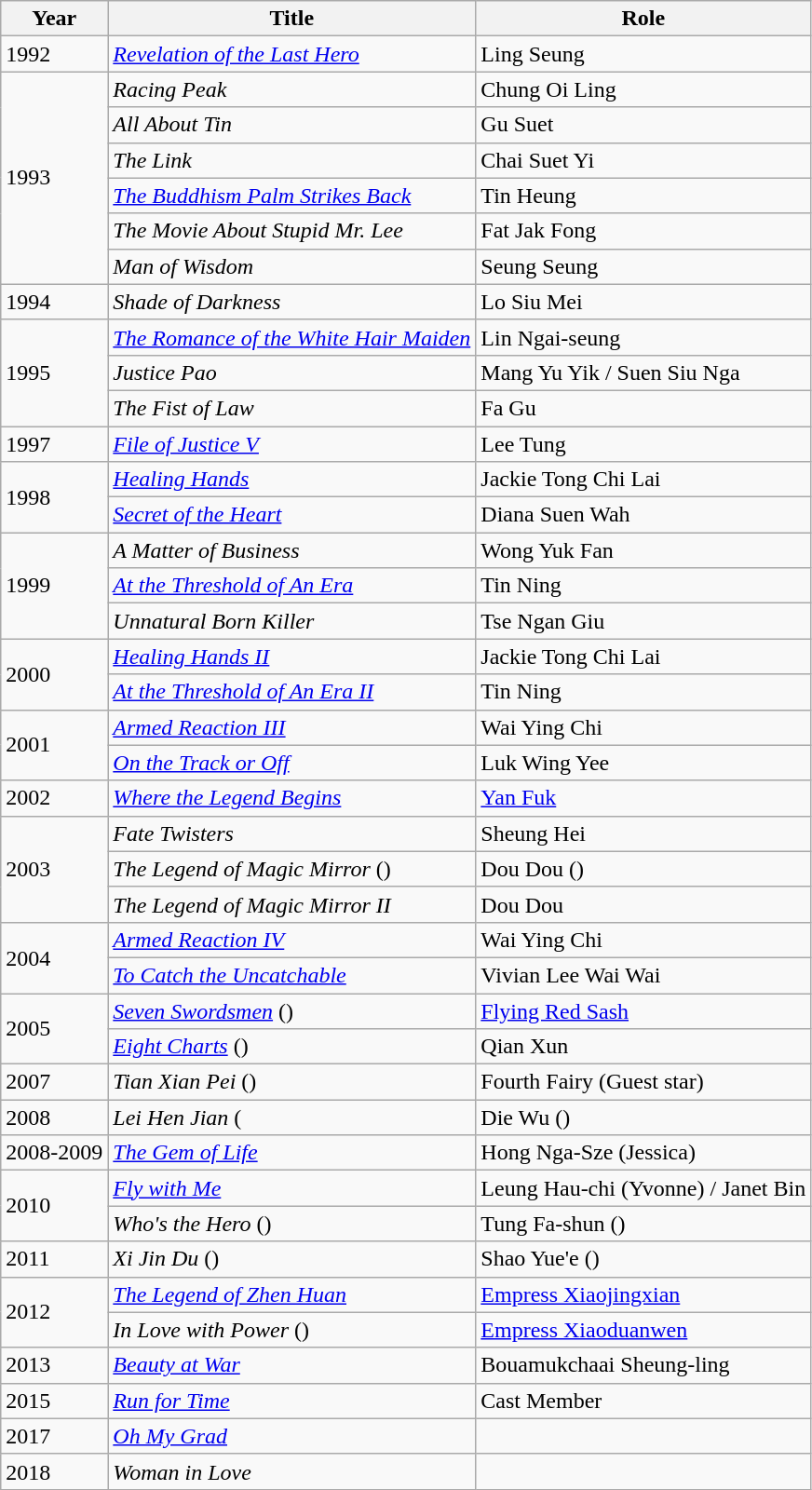<table class="wikitable sortable">
<tr>
<th>Year</th>
<th>Title</th>
<th>Role</th>
</tr>
<tr>
<td>1992</td>
<td><em><a href='#'>Revelation of the Last Hero</a></em></td>
<td>Ling Seung</td>
</tr>
<tr>
<td rowspan=6>1993</td>
<td><em>Racing Peak</em></td>
<td>Chung Oi Ling</td>
</tr>
<tr>
<td><em>All About Tin</em></td>
<td>Gu Suet</td>
</tr>
<tr>
<td><em>The Link</em></td>
<td>Chai Suet Yi</td>
</tr>
<tr>
<td><em><a href='#'>The Buddhism Palm Strikes Back</a></em></td>
<td>Tin Heung</td>
</tr>
<tr>
<td><em>The Movie About Stupid Mr. Lee</em></td>
<td>Fat Jak Fong</td>
</tr>
<tr>
<td><em>Man of Wisdom</em></td>
<td>Seung Seung</td>
</tr>
<tr>
<td>1994</td>
<td><em>Shade of Darkness</em></td>
<td>Lo Siu Mei</td>
</tr>
<tr>
<td rowspan="3">1995</td>
<td><em><a href='#'>The Romance of the White Hair Maiden</a></em></td>
<td>Lin Ngai-seung</td>
</tr>
<tr>
<td><em>Justice Pao</em></td>
<td>Mang Yu Yik / Suen Siu Nga</td>
</tr>
<tr>
<td><em>The Fist of Law</em></td>
<td>Fa Gu</td>
</tr>
<tr>
<td>1997</td>
<td><em><a href='#'>File of Justice V</a></em></td>
<td>Lee Tung</td>
</tr>
<tr>
<td rowspan="2">1998</td>
<td><em><a href='#'>Healing Hands</a></em></td>
<td>Jackie Tong Chi Lai</td>
</tr>
<tr>
<td><em><a href='#'>Secret of the Heart</a></em></td>
<td>Diana Suen Wah</td>
</tr>
<tr>
<td rowspan="3">1999</td>
<td><em>A Matter of Business</em></td>
<td>Wong Yuk Fan</td>
</tr>
<tr>
<td><em><a href='#'>At the Threshold of An Era</a></em></td>
<td>Tin Ning</td>
</tr>
<tr>
<td><em>Unnatural Born Killer</em></td>
<td>Tse Ngan Giu</td>
</tr>
<tr>
<td rowspan="2">2000</td>
<td><em><a href='#'>Healing Hands II</a></em></td>
<td>Jackie Tong Chi Lai</td>
</tr>
<tr>
<td><em><a href='#'>At the Threshold of An Era II</a></em></td>
<td>Tin Ning</td>
</tr>
<tr>
<td rowspan="2">2001</td>
<td><em><a href='#'>Armed Reaction III</a></em></td>
<td>Wai Ying Chi</td>
</tr>
<tr>
<td><em><a href='#'>On the Track or Off</a></em></td>
<td>Luk Wing Yee</td>
</tr>
<tr>
<td rowspan="1">2002</td>
<td><em><a href='#'>Where the Legend Begins</a></em></td>
<td><a href='#'>Yan Fuk</a></td>
</tr>
<tr>
<td rowspan="3">2003</td>
<td><em>Fate Twisters</em></td>
<td>Sheung Hei</td>
</tr>
<tr>
<td><em>The Legend of Magic Mirror</em> ()</td>
<td>Dou Dou ()</td>
</tr>
<tr>
<td><em>The Legend of Magic Mirror II</em></td>
<td>Dou Dou</td>
</tr>
<tr>
<td rowspan="2">2004</td>
<td><em><a href='#'>Armed Reaction IV</a></em></td>
<td>Wai Ying Chi</td>
</tr>
<tr>
<td><em><a href='#'>To Catch the Uncatchable</a></em></td>
<td>Vivian Lee Wai Wai</td>
</tr>
<tr>
<td rowspan="2">2005</td>
<td><em><a href='#'>Seven Swordsmen</a></em>  ()</td>
<td><a href='#'>Flying Red Sash</a></td>
</tr>
<tr>
<td><em><a href='#'>Eight Charts</a></em> ()</td>
<td>Qian Xun</td>
</tr>
<tr>
<td>2007</td>
<td><em>Tian Xian Pei</em> ()</td>
<td>Fourth Fairy (Guest star)</td>
</tr>
<tr>
<td>2008</td>
<td><em>Lei Hen Jian</em> (</td>
<td>Die Wu ()</td>
</tr>
<tr>
<td>2008-2009</td>
<td><em><a href='#'>The Gem of Life</a></em></td>
<td>Hong Nga-Sze (Jessica)</td>
</tr>
<tr>
<td rowspan=2>2010</td>
<td><em><a href='#'>Fly with Me</a></em></td>
<td>Leung Hau-chi (Yvonne) / Janet Bin</td>
</tr>
<tr>
<td><em>Who's the Hero</em> ()</td>
<td>Tung Fa-shun ()</td>
</tr>
<tr>
<td>2011</td>
<td><em>Xi Jin Du</em> ()</td>
<td>Shao Yue'e ()</td>
</tr>
<tr>
<td rowspan=2>2012</td>
<td><em><a href='#'>The Legend of Zhen Huan</a></em></td>
<td><a href='#'>Empress Xiaojingxian</a></td>
</tr>
<tr>
<td><em>In Love with Power</em> ()</td>
<td><a href='#'>Empress Xiaoduanwen</a></td>
</tr>
<tr>
<td>2013</td>
<td><em><a href='#'>Beauty at War</a></em></td>
<td>Bouamukchaai Sheung-ling</td>
</tr>
<tr>
<td>2015</td>
<td><em><a href='#'>Run for Time</a></em></td>
<td>Cast Member</td>
</tr>
<tr>
<td>2017</td>
<td><em><a href='#'>Oh My Grad</a></em></td>
<td></td>
</tr>
<tr>
<td>2018</td>
<td><em>Woman in Love</em></td>
<td></td>
</tr>
</table>
